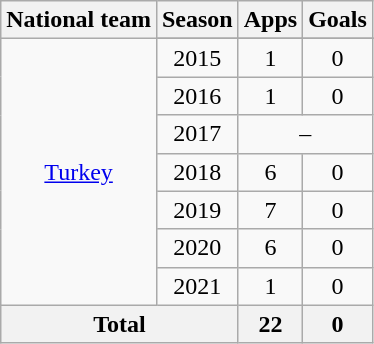<table class="wikitable" style="text-align: center;">
<tr>
<th>National team</th>
<th>Season</th>
<th>Apps</th>
<th>Goals</th>
</tr>
<tr>
<td rowspan="8" valign="center"><a href='#'>Turkey</a></td>
</tr>
<tr>
<td>2015</td>
<td>1</td>
<td>0</td>
</tr>
<tr>
<td>2016</td>
<td>1</td>
<td>0</td>
</tr>
<tr>
<td>2017</td>
<td colspan="2">–</td>
</tr>
<tr>
<td>2018</td>
<td>6</td>
<td>0</td>
</tr>
<tr>
<td>2019</td>
<td>7</td>
<td>0</td>
</tr>
<tr>
<td>2020</td>
<td>6</td>
<td>0</td>
</tr>
<tr>
<td>2021</td>
<td>1</td>
<td>0</td>
</tr>
<tr>
<th colspan="2">Total</th>
<th>22</th>
<th>0</th>
</tr>
</table>
